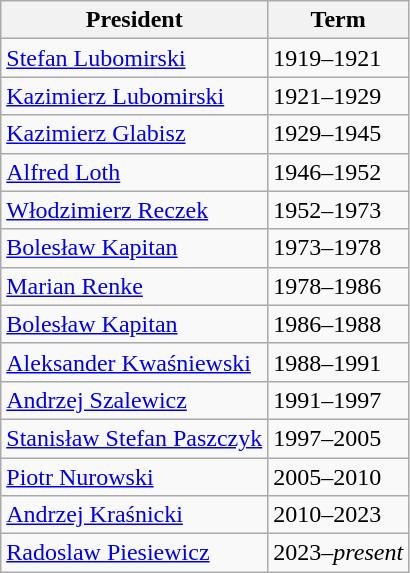<table class="wikitable">
<tr>
<th>President</th>
<th>Term</th>
</tr>
<tr>
<td><a href='#'>Stefan Lubomirski</a></td>
<td>1919–1921</td>
</tr>
<tr>
<td><a href='#'>Kazimierz Lubomirski</a></td>
<td>1921–1929</td>
</tr>
<tr>
<td><a href='#'>Kazimierz Glabisz</a></td>
<td>1929–1945</td>
</tr>
<tr>
<td><a href='#'>Alfred Loth</a></td>
<td>1946–1952</td>
</tr>
<tr>
<td><a href='#'>Włodzimierz Reczek</a></td>
<td>1952–1973</td>
</tr>
<tr>
<td><a href='#'>Bolesław Kapitan</a></td>
<td>1973–1978</td>
</tr>
<tr>
<td><a href='#'>Marian Renke</a></td>
<td>1978–1986</td>
</tr>
<tr>
<td><a href='#'>Bolesław Kapitan</a></td>
<td>1986–1988</td>
</tr>
<tr>
<td><a href='#'>Aleksander Kwaśniewski</a></td>
<td>1988–1991</td>
</tr>
<tr>
<td><a href='#'>Andrzej Szalewicz</a></td>
<td>1991–1997</td>
</tr>
<tr>
<td><a href='#'>Stanisław Stefan Paszczyk</a></td>
<td>1997–2005</td>
</tr>
<tr>
<td><a href='#'>Piotr Nurowski</a></td>
<td>2005–2010</td>
</tr>
<tr>
<td><a href='#'>Andrzej Kraśnicki</a></td>
<td>2010–2023</td>
</tr>
<tr>
<td><a href='#'>Radoslaw Piesiewicz</a></td>
<td>2023–<em>present</em></td>
</tr>
</table>
